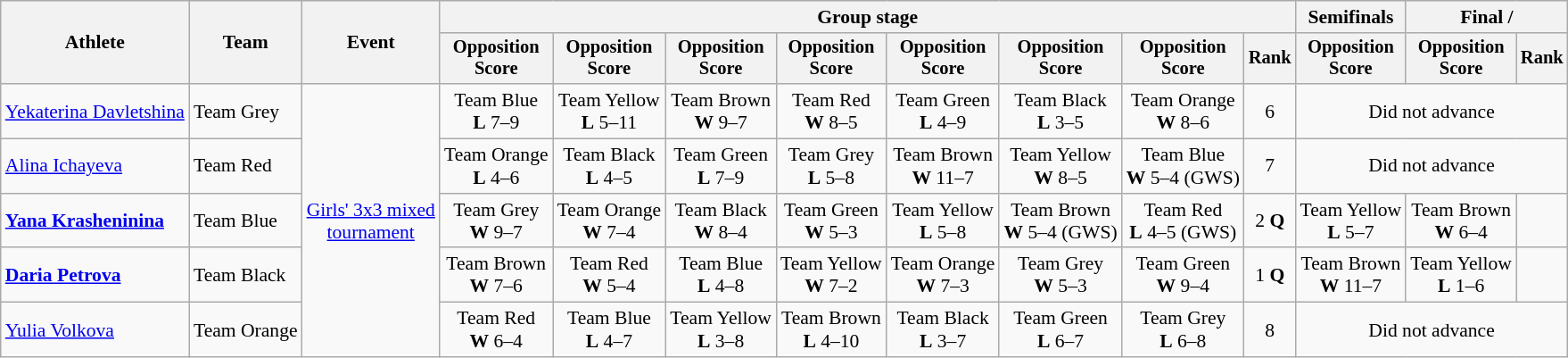<table class="wikitable" style="font-size:90%; text-align:center;">
<tr>
<th rowspan=2>Athlete</th>
<th rowspan=2>Team</th>
<th rowspan=2>Event</th>
<th colspan=8>Group stage</th>
<th>Semifinals</th>
<th colspan=2>Final / </th>
</tr>
<tr style="font-size:95%">
<th>Opposition<br>Score</th>
<th>Opposition<br>Score</th>
<th>Opposition<br>Score</th>
<th>Opposition<br>Score</th>
<th>Opposition<br>Score</th>
<th>Opposition<br>Score</th>
<th>Opposition<br>Score</th>
<th>Rank</th>
<th>Opposition<br>Score</th>
<th>Opposition<br>Score</th>
<th>Rank</th>
</tr>
<tr>
<td align=left><a href='#'>Yekaterina Davletshina</a></td>
<td align=left>Team Grey</td>
<td rowspan=5><a href='#'>Girls' 3x3 mixed<br>tournament</a></td>
<td>Team Blue<br><strong>L</strong> 7–9</td>
<td>Team Yellow<br><strong>L</strong> 5–11</td>
<td>Team Brown<br><strong>W</strong> 9–7</td>
<td>Team Red<br><strong>W</strong> 8–5</td>
<td>Team Green<br><strong>L</strong> 4–9</td>
<td>Team Black<br><strong>L</strong> 3–5</td>
<td>Team Orange<br><strong>W</strong> 8–6</td>
<td>6</td>
<td colspan=3>Did not advance</td>
</tr>
<tr>
<td align=left><a href='#'>Alina Ichayeva</a></td>
<td align=left>Team Red</td>
<td>Team Orange<br><strong>L</strong> 4–6</td>
<td>Team Black<br><strong>L</strong> 4–5</td>
<td>Team Green<br><strong>L</strong> 7–9</td>
<td>Team Grey<br><strong>L</strong> 5–8</td>
<td>Team Brown<br><strong>W</strong> 11–7</td>
<td>Team Yellow<br><strong>W</strong> 8–5</td>
<td>Team Blue<br><strong>W</strong> 5–4 (GWS)</td>
<td>7</td>
<td colspan=3>Did not advance</td>
</tr>
<tr>
<td align=left><strong><a href='#'>Yana Krasheninina</a></strong></td>
<td align=left>Team Blue</td>
<td>Team Grey<br><strong>W</strong> 9–7</td>
<td>Team Orange<br><strong>W</strong> 7–4</td>
<td>Team Black<br><strong>W</strong> 8–4</td>
<td>Team Green<br><strong>W</strong> 5–3</td>
<td>Team Yellow<br><strong>L</strong> 5–8</td>
<td>Team Brown<br><strong>W</strong> 5–4 (GWS)</td>
<td>Team Red<br><strong>L</strong> 4–5 (GWS)</td>
<td>2 <strong>Q</strong></td>
<td>Team Yellow<br><strong>L</strong> 5–7</td>
<td>Team Brown<br><strong>W</strong> 6–4</td>
<td></td>
</tr>
<tr>
<td align=left><strong><a href='#'>Daria Petrova</a></strong></td>
<td align=left>Team Black</td>
<td>Team Brown<br><strong>W</strong> 7–6</td>
<td>Team Red<br><strong>W</strong> 5–4</td>
<td>Team Blue<br><strong>L</strong> 4–8</td>
<td>Team Yellow<br><strong>W</strong> 7–2</td>
<td>Team Orange<br><strong>W</strong> 7–3</td>
<td>Team Grey<br><strong>W</strong> 5–3</td>
<td>Team Green<br><strong>W</strong> 9–4</td>
<td>1 <strong>Q</strong></td>
<td>Team Brown<br><strong>W</strong> 11–7</td>
<td>Team Yellow<br><strong>L</strong> 1–6</td>
<td></td>
</tr>
<tr>
<td align=left><a href='#'>Yulia Volkova</a></td>
<td align=left>Team Orange</td>
<td>Team Red<br><strong>W</strong> 6–4</td>
<td>Team Blue<br><strong>L</strong> 4–7</td>
<td>Team Yellow<br><strong>L</strong> 3–8</td>
<td>Team Brown<br><strong>L</strong> 4–10</td>
<td>Team Black<br><strong>L</strong> 3–7</td>
<td>Team Green<br><strong>L</strong> 6–7</td>
<td>Team Grey<br><strong>L</strong> 6–8</td>
<td>8</td>
<td colspan=3>Did not advance</td>
</tr>
</table>
